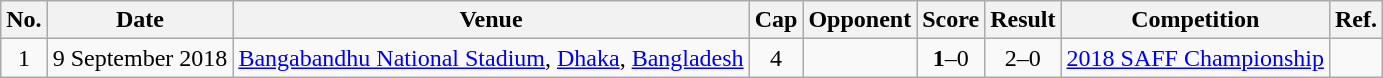<table class="wikitable" style="font-size:">
<tr>
<th>No.</th>
<th>Date</th>
<th>Venue</th>
<th>Cap</th>
<th>Opponent</th>
<th>Score</th>
<th>Result</th>
<th>Competition</th>
<th>Ref.</th>
</tr>
<tr>
<td align=center>1</td>
<td>9 September 2018</td>
<td><a href='#'>Bangabandhu National Stadium</a>, <a href='#'>Dhaka</a>, <a href='#'>Bangladesh</a></td>
<td align=center>4</td>
<td></td>
<td align=center><strong>1</strong>–0</td>
<td align=center>2–0</td>
<td><a href='#'>2018 SAFF Championship</a></td>
<td></td>
</tr>
</table>
